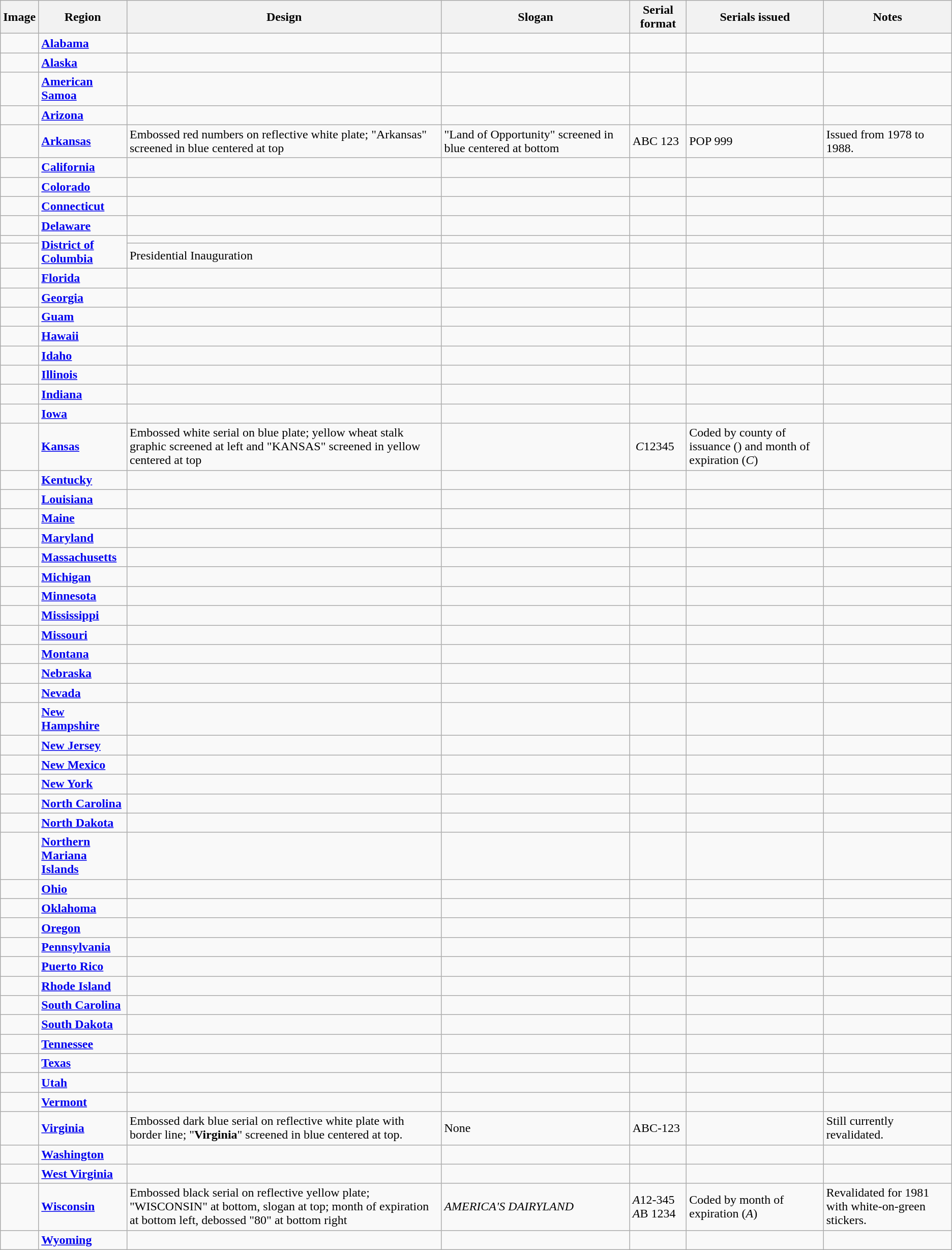<table class="wikitable">
<tr>
<th>Image</th>
<th>Region</th>
<th>Design</th>
<th>Slogan</th>
<th>Serial format</th>
<th>Serials issued</th>
<th>Notes</th>
</tr>
<tr>
<td></td>
<td><strong><a href='#'>Alabama</a></strong></td>
<td></td>
<td></td>
<td></td>
<td></td>
<td></td>
</tr>
<tr>
<td></td>
<td><strong><a href='#'>Alaska</a></strong></td>
<td></td>
<td></td>
<td></td>
<td></td>
<td></td>
</tr>
<tr>
<td></td>
<td><strong><a href='#'>American Samoa</a></strong></td>
<td></td>
<td></td>
<td></td>
<td></td>
<td></td>
</tr>
<tr>
<td></td>
<td><strong><a href='#'>Arizona</a></strong></td>
<td></td>
<td></td>
<td></td>
<td></td>
<td></td>
</tr>
<tr>
<td></td>
<td><strong><a href='#'>Arkansas</a></strong></td>
<td>Embossed red numbers on reflective white plate; "Arkansas" screened in blue centered at top</td>
<td>"Land of Opportunity" screened in blue centered at bottom</td>
<td>ABC 123</td>
<td> POP 999</td>
<td>Issued from 1978 to 1988.</td>
</tr>
<tr>
<td></td>
<td><strong><a href='#'>California</a></strong></td>
<td></td>
<td></td>
<td></td>
<td></td>
<td></td>
</tr>
<tr>
<td></td>
<td><strong><a href='#'>Colorado</a></strong></td>
<td></td>
<td></td>
<td></td>
<td></td>
<td></td>
</tr>
<tr>
<td></td>
<td><strong><a href='#'>Connecticut</a></strong></td>
<td></td>
<td></td>
<td></td>
<td></td>
<td></td>
</tr>
<tr>
<td></td>
<td><strong><a href='#'>Delaware</a></strong></td>
<td></td>
<td></td>
<td></td>
<td></td>
<td></td>
</tr>
<tr>
<td></td>
<td rowspan="2"><strong><a href='#'>District of<br>Columbia</a></strong></td>
<td></td>
<td></td>
<td></td>
<td></td>
<td></td>
</tr>
<tr>
<td></td>
<td>Presidential Inauguration</td>
<td></td>
<td></td>
<td></td>
</tr>
<tr>
<td></td>
<td><strong><a href='#'>Florida</a></strong></td>
<td></td>
<td></td>
<td></td>
<td></td>
<td></td>
</tr>
<tr>
<td></td>
<td><strong><a href='#'>Georgia</a></strong></td>
<td></td>
<td></td>
<td></td>
<td></td>
<td></td>
</tr>
<tr>
<td></td>
<td><strong><a href='#'>Guam</a></strong></td>
<td></td>
<td></td>
<td></td>
<td></td>
<td></td>
</tr>
<tr>
<td></td>
<td><strong><a href='#'>Hawaii</a></strong></td>
<td></td>
<td></td>
<td></td>
<td></td>
<td></td>
</tr>
<tr>
<td></td>
<td><strong><a href='#'>Idaho</a></strong></td>
<td></td>
<td></td>
<td></td>
<td></td>
<td></td>
</tr>
<tr>
<td></td>
<td><strong><a href='#'>Illinois</a></strong></td>
<td></td>
<td></td>
<td></td>
<td></td>
<td></td>
</tr>
<tr>
<td></td>
<td><strong><a href='#'>Indiana</a></strong></td>
<td></td>
<td></td>
<td></td>
<td></td>
<td></td>
</tr>
<tr>
<td></td>
<td><strong><a href='#'>Iowa</a></strong></td>
<td></td>
<td></td>
<td></td>
<td></td>
<td></td>
</tr>
<tr>
<td></td>
<td><strong><a href='#'>Kansas</a></strong></td>
<td>Embossed white serial on blue plate; yellow wheat stalk graphic screened at left and "KANSAS" screened in yellow centered at top</td>
<td></td>
<td> <em>C</em>12345</td>
<td>Coded by county of issuance () and month of expiration (<em>C</em>)</td>
<td></td>
</tr>
<tr>
<td></td>
<td><strong><a href='#'>Kentucky</a></strong></td>
<td></td>
<td></td>
<td></td>
<td></td>
<td></td>
</tr>
<tr>
<td></td>
<td><strong><a href='#'>Louisiana</a></strong></td>
<td></td>
<td></td>
<td></td>
<td></td>
<td></td>
</tr>
<tr>
<td></td>
<td><strong><a href='#'>Maine</a></strong></td>
<td></td>
<td></td>
<td></td>
<td></td>
<td></td>
</tr>
<tr>
<td></td>
<td><strong><a href='#'>Maryland</a></strong></td>
<td></td>
<td></td>
<td></td>
<td></td>
<td></td>
</tr>
<tr>
<td></td>
<td><strong><a href='#'>Massachusetts</a></strong></td>
<td></td>
<td></td>
<td></td>
<td></td>
<td></td>
</tr>
<tr>
<td></td>
<td><strong><a href='#'>Michigan</a></strong></td>
<td></td>
<td></td>
<td></td>
<td></td>
<td></td>
</tr>
<tr>
<td></td>
<td><strong><a href='#'>Minnesota</a></strong></td>
<td></td>
<td></td>
<td></td>
<td></td>
<td></td>
</tr>
<tr>
<td></td>
<td><strong><a href='#'>Mississippi</a></strong></td>
<td></td>
<td></td>
<td></td>
<td></td>
<td></td>
</tr>
<tr>
<td></td>
<td><strong><a href='#'>Missouri</a></strong></td>
<td></td>
<td></td>
<td></td>
<td></td>
<td></td>
</tr>
<tr>
<td></td>
<td><strong><a href='#'>Montana</a></strong></td>
<td></td>
<td></td>
<td></td>
<td></td>
<td></td>
</tr>
<tr>
<td></td>
<td><strong><a href='#'>Nebraska</a></strong></td>
<td></td>
<td></td>
<td></td>
<td></td>
<td></td>
</tr>
<tr>
<td></td>
<td><strong><a href='#'>Nevada</a></strong></td>
<td></td>
<td></td>
<td></td>
<td></td>
<td></td>
</tr>
<tr>
<td></td>
<td><strong><a href='#'>New Hampshire</a></strong></td>
<td></td>
<td></td>
<td></td>
<td></td>
<td></td>
</tr>
<tr>
<td></td>
<td><strong><a href='#'>New Jersey</a></strong></td>
<td></td>
<td></td>
<td></td>
<td></td>
<td></td>
</tr>
<tr>
<td></td>
<td><strong><a href='#'>New Mexico</a></strong></td>
<td></td>
<td></td>
<td></td>
<td></td>
<td></td>
</tr>
<tr>
<td></td>
<td><strong><a href='#'>New York</a></strong></td>
<td></td>
<td></td>
<td></td>
<td></td>
<td></td>
</tr>
<tr>
<td></td>
<td><strong><a href='#'>North Carolina</a></strong></td>
<td></td>
<td></td>
<td></td>
<td></td>
<td></td>
</tr>
<tr>
<td></td>
<td><strong><a href='#'>North Dakota</a></strong></td>
<td></td>
<td></td>
<td></td>
<td></td>
<td></td>
</tr>
<tr>
<td></td>
<td><strong><a href='#'>Northern Mariana<br> Islands</a></strong></td>
<td></td>
<td></td>
<td></td>
<td></td>
<td></td>
</tr>
<tr>
<td></td>
<td><strong><a href='#'>Ohio</a></strong></td>
<td></td>
<td></td>
<td></td>
<td></td>
<td></td>
</tr>
<tr>
<td></td>
<td><strong><a href='#'>Oklahoma</a></strong></td>
<td></td>
<td></td>
<td></td>
<td></td>
<td></td>
</tr>
<tr>
<td></td>
<td><strong><a href='#'>Oregon</a></strong></td>
<td></td>
<td></td>
<td></td>
<td></td>
<td></td>
</tr>
<tr>
<td></td>
<td><strong><a href='#'>Pennsylvania</a></strong></td>
<td></td>
<td></td>
<td></td>
<td></td>
<td></td>
</tr>
<tr>
<td></td>
<td><strong><a href='#'>Puerto Rico</a></strong></td>
<td></td>
<td></td>
<td></td>
<td></td>
<td></td>
</tr>
<tr>
<td></td>
<td><strong><a href='#'>Rhode Island</a></strong></td>
<td></td>
<td></td>
<td></td>
<td></td>
<td></td>
</tr>
<tr>
<td></td>
<td><strong><a href='#'>South Carolina</a></strong></td>
<td></td>
<td></td>
<td></td>
<td></td>
<td></td>
</tr>
<tr>
<td></td>
<td><strong><a href='#'>South Dakota</a></strong></td>
<td></td>
<td></td>
<td></td>
<td></td>
<td></td>
</tr>
<tr>
<td></td>
<td><strong><a href='#'>Tennessee</a></strong></td>
<td></td>
<td></td>
<td></td>
<td></td>
<td></td>
</tr>
<tr>
<td></td>
<td><strong><a href='#'>Texas</a></strong></td>
<td></td>
<td></td>
<td></td>
<td></td>
<td></td>
</tr>
<tr>
<td></td>
<td><strong><a href='#'>Utah</a></strong></td>
<td></td>
<td></td>
<td></td>
<td></td>
<td></td>
</tr>
<tr>
<td></td>
<td><strong><a href='#'>Vermont</a></strong></td>
<td></td>
<td></td>
<td></td>
<td></td>
<td></td>
</tr>
<tr>
<td></td>
<td><strong><a href='#'>Virginia</a></strong></td>
<td>Embossed dark blue serial on reflective white plate with border line; "<span><strong>Virginia</strong></span>" screened in blue centered at top.</td>
<td>None</td>
<td>ABC-123</td>
<td></td>
<td>Still currently revalidated.</td>
</tr>
<tr>
<td></td>
<td><strong><a href='#'>Washington</a></strong></td>
<td></td>
<td></td>
<td></td>
<td></td>
<td></td>
</tr>
<tr>
<td></td>
<td><strong><a href='#'>West Virginia</a></strong></td>
<td></td>
<td></td>
<td></td>
<td></td>
<td></td>
</tr>
<tr>
<td></td>
<td><strong><a href='#'>Wisconsin</a></strong></td>
<td>Embossed black serial on reflective yellow plate; "WISCONSIN" at bottom, slogan at top; month of expiration at bottom left, debossed "80" at bottom right</td>
<td><em>AMERICA'S DAIRYLAND</em></td>
<td><em>A</em>12-345<br><em>A</em>B 1234</td>
<td>Coded by month of expiration (<em>A</em>)</td>
<td>Revalidated for 1981 with white-on-green stickers.</td>
</tr>
<tr>
<td></td>
<td><strong><a href='#'>Wyoming</a></strong></td>
<td></td>
<td></td>
<td></td>
<td></td>
<td></td>
</tr>
</table>
